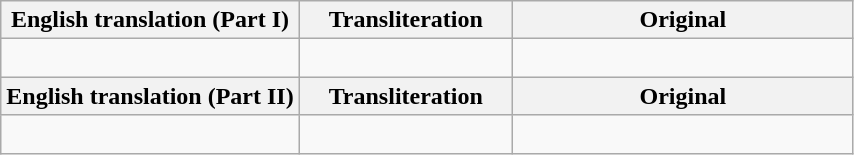<table class = "wikitable center">
<tr>
<th scope = "col" align=center style="width: 30%;">English translation (Part I)</th>
<th scope = "col" align=center style="width: 25%;">Transliteration</th>
<th scope = "col" align=center style="width: 45%;">Original</th>
</tr>
<tr>
<td align = left><br></td>
<td><br></td>
<td><br></td>
</tr>
<tr>
<th scope = "col" align=center style="width: 35%;">English translation (Part II)</th>
<th scope = "col" align=center style="width: 25%;">Transliteration</th>
<th scope = "col" align=center style="width: 40%;">Original</th>
</tr>
<tr>
<td align = left><br></td>
<td><br></td>
<td><br></td>
</tr>
</table>
